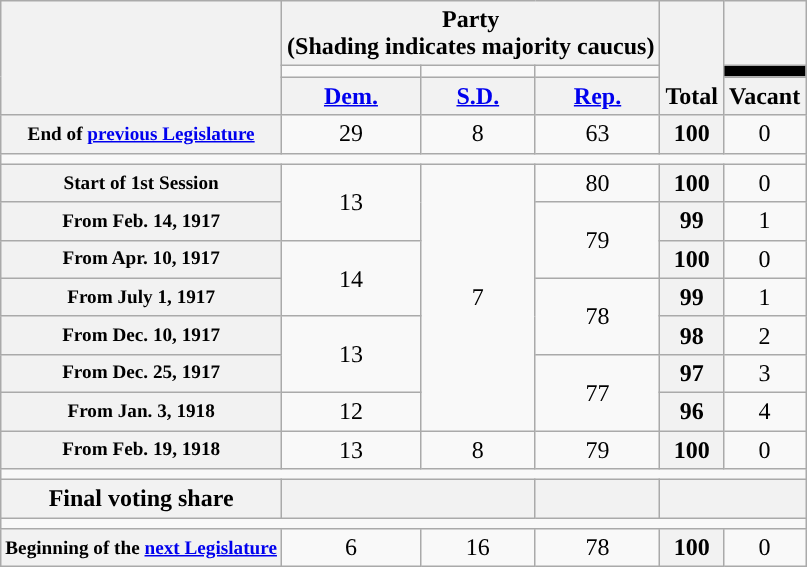<table class=wikitable style="text-align:center">
<tr style="vertical-align:bottom;">
<th rowspan=3></th>
<th colspan=3>Party <div>(Shading indicates majority caucus)</div></th>
<th rowspan=3>Total</th>
<th></th>
</tr>
<tr style="height:5px">
<td style="background-color:"></td>
<td style="background-color:"></td>
<td style="background-color:"></td>
<td style="background:black;"></td>
</tr>
<tr>
<th><a href='#'>Dem.</a></th>
<th><a href='#'>S.D.</a></th>
<th><a href='#'>Rep.</a></th>
<th>Vacant</th>
</tr>
<tr>
<th style="font-size:80%;">End of <a href='#'>previous Legislature</a></th>
<td>29</td>
<td>8</td>
<td>63</td>
<th>100</th>
<td>0</td>
</tr>
<tr>
<td colspan=6></td>
</tr>
<tr>
<th style="font-size:80%;">Start of 1st Session</th>
<td rowspan="2">13</td>
<td rowspan="7">7</td>
<td>80</td>
<th>100</th>
<td>0</td>
</tr>
<tr>
<th style="font-size:80%;">From Feb. 14, 1917</th>
<td rowspan="2" >79</td>
<th>99</th>
<td>1</td>
</tr>
<tr>
<th style="font-size:80%;">From Apr. 10, 1917</th>
<td rowspan="2">14</td>
<th>100</th>
<td>0</td>
</tr>
<tr>
<th style="font-size:80%;">From July 1, 1917</th>
<td rowspan="2" >78</td>
<th>99</th>
<td>1</td>
</tr>
<tr>
<th style="font-size:80%;">From Dec. 10, 1917</th>
<td rowspan="2">13</td>
<th>98</th>
<td>2</td>
</tr>
<tr>
<th style="font-size:80%;">From Dec. 25, 1917</th>
<td rowspan="2" >77</td>
<th>97</th>
<td>3</td>
</tr>
<tr>
<th style="font-size:80%;">From Jan. 3, 1918</th>
<td>12</td>
<th>96</th>
<td>4</td>
</tr>
<tr>
<th style="font-size:80%;">From Feb. 19, 1918</th>
<td>13</td>
<td>8</td>
<td>79</td>
<th>100</th>
<td>0</td>
</tr>
<tr>
<td colspan=6></td>
</tr>
<tr>
<th>Final voting share</th>
<th colspan=2></th>
<th></th>
<th colspan=2></th>
</tr>
<tr>
<td colspan=6></td>
</tr>
<tr>
<th style="font-size:80%;">Beginning of the <a href='#'>next Legislature</a></th>
<td>6</td>
<td>16</td>
<td>78</td>
<th>100</th>
<td>0</td>
</tr>
</table>
